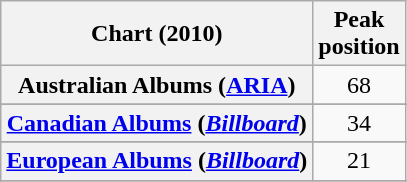<table class="wikitable sortable plainrowheaders" style="text-align:center">
<tr>
<th scope="col">Chart (2010)</th>
<th scope="col">Peak<br>position</th>
</tr>
<tr>
<th scope="row">Australian Albums (<a href='#'>ARIA</a>)</th>
<td>68</td>
</tr>
<tr>
</tr>
<tr>
</tr>
<tr>
</tr>
<tr>
<th scope="row"><a href='#'>Canadian Albums</a> (<em><a href='#'>Billboard</a></em>)</th>
<td>34</td>
</tr>
<tr>
</tr>
<tr>
<th scope="row"><a href='#'>European Albums</a> (<em><a href='#'>Billboard</a></em>)</th>
<td>21</td>
</tr>
<tr>
</tr>
<tr>
</tr>
<tr>
</tr>
<tr>
</tr>
<tr>
</tr>
<tr>
</tr>
<tr>
</tr>
<tr>
</tr>
<tr>
</tr>
<tr>
</tr>
</table>
